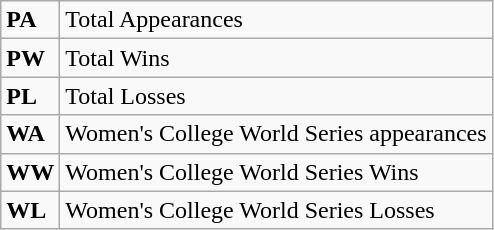<table class="wikitable">
<tr>
<td><strong>PA</strong></td>
<td>Total Appearances</td>
</tr>
<tr>
<td><strong>PW</strong></td>
<td>Total Wins</td>
</tr>
<tr>
<td><strong>PL</strong></td>
<td>Total Losses</td>
</tr>
<tr>
<td><strong>WA</strong></td>
<td>Women's College World Series appearances</td>
</tr>
<tr>
<td><strong>WW</strong></td>
<td>Women's College World Series Wins</td>
</tr>
<tr>
<td><strong>WL</strong></td>
<td>Women's College World Series Losses</td>
</tr>
</table>
